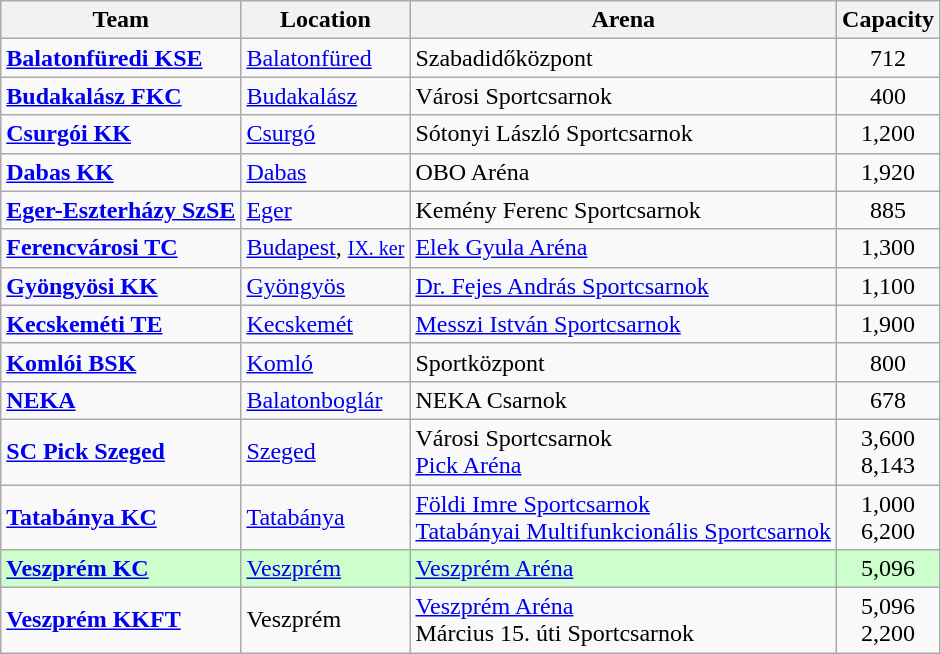<table class="wikitable sortable" style="text-align: left;">
<tr>
<th>Team</th>
<th>Location</th>
<th>Arena</th>
<th>Capacity</th>
</tr>
<tr>
<td><strong><a href='#'>Balatonfüredi KSE</a></strong></td>
<td><a href='#'>Balatonfüred</a></td>
<td>Szabadidőközpont</td>
<td align="center">712</td>
</tr>
<tr>
<td><strong><a href='#'>Budakalász FKC</a></strong></td>
<td><a href='#'>Budakalász</a></td>
<td>Városi Sportcsarnok</td>
<td align="center">400</td>
</tr>
<tr>
<td><strong><a href='#'>Csurgói KK</a></strong></td>
<td><a href='#'>Csurgó</a></td>
<td>Sótonyi László Sportcsarnok</td>
<td align="center">1,200</td>
</tr>
<tr>
<td><strong><a href='#'>Dabas KK</a></strong></td>
<td><a href='#'>Dabas</a></td>
<td>OBO Aréna</td>
<td align="center">1,920</td>
</tr>
<tr>
<td><strong><a href='#'>Eger-Eszterházy SzSE</a></strong></td>
<td><a href='#'>Eger</a></td>
<td>Kemény Ferenc Sportcsarnok</td>
<td align="center">885</td>
</tr>
<tr>
<td><strong><a href='#'>Ferencvárosi TC</a></strong></td>
<td><a href='#'>Budapest</a>, <small><a href='#'>IX. ker</a></small></td>
<td><a href='#'>Elek Gyula Aréna</a></td>
<td align="center">1,300</td>
</tr>
<tr>
<td><strong><a href='#'>Gyöngyösi KK</a></strong></td>
<td><a href='#'>Gyöngyös</a></td>
<td><a href='#'>Dr. Fejes András Sportcsarnok</a></td>
<td align="center">1,100</td>
</tr>
<tr>
<td><strong><a href='#'>Kecskeméti TE</a></strong></td>
<td><a href='#'>Kecskemét</a></td>
<td><a href='#'>Messzi István Sportcsarnok</a></td>
<td align="center">1,900</td>
</tr>
<tr>
<td><strong><a href='#'>Komlói BSK</a></strong></td>
<td><a href='#'>Komló</a></td>
<td>Sportközpont</td>
<td align="center">800</td>
</tr>
<tr>
<td><strong><a href='#'>NEKA</a></strong></td>
<td><a href='#'>Balatonboglár</a></td>
<td>NEKA Csarnok</td>
<td align="center">678</td>
</tr>
<tr>
<td><strong><a href='#'>SC Pick Szeged</a></strong></td>
<td><a href='#'>Szeged</a></td>
<td>Városi Sportcsarnok<br><a href='#'>Pick Aréna</a></td>
<td align="center">3,600<br>8,143</td>
</tr>
<tr>
<td><strong><a href='#'>Tatabánya KC</a></strong></td>
<td><a href='#'>Tatabánya</a></td>
<td><a href='#'>Földi Imre Sportcsarnok</a><br><a href='#'>Tatabányai Multifunkcionális Sportcsarnok</a></td>
<td align="center">1,000<br>6,200</td>
</tr>
<tr bgcolor=ccffcc>
<td><strong><a href='#'>Veszprém KC</a></strong></td>
<td><a href='#'>Veszprém</a></td>
<td><a href='#'>Veszprém Aréna</a></td>
<td align="center">5,096</td>
</tr>
<tr>
<td><strong><a href='#'>Veszprém KKFT</a></strong></td>
<td>Veszprém</td>
<td><a href='#'>Veszprém Aréna</a><br>Március 15. úti Sportcsarnok</td>
<td align="center">5,096<br>2,200</td>
</tr>
</table>
